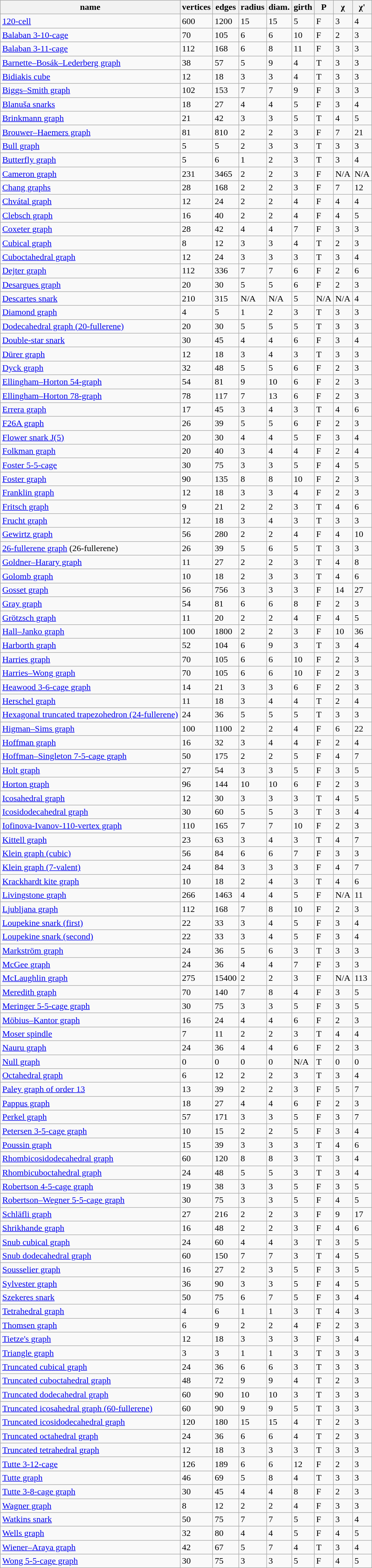<table class="wikitable sortable sticky-header sort-under">
<tr>
<th>name</th>
<th>vertices</th>
<th>edges</th>
<th>radius</th>
<th>diam.</th>
<th>girth</th>
<th>P</th>
<th>χ</th>
<th>χ'</th>
</tr>
<tr>
<td><a href='#'>120-cell</a></td>
<td>600</td>
<td>1200</td>
<td>15</td>
<td>15</td>
<td>5</td>
<td>F</td>
<td>3</td>
<td>4</td>
</tr>
<tr>
<td><a href='#'>Balaban 3-10-cage</a></td>
<td>70</td>
<td>105</td>
<td>6</td>
<td>6</td>
<td>10</td>
<td>F</td>
<td>2</td>
<td>3</td>
</tr>
<tr>
<td><a href='#'>Balaban 3-11-cage</a></td>
<td>112</td>
<td>168</td>
<td>6</td>
<td>8</td>
<td>11</td>
<td>F</td>
<td>3</td>
<td>3</td>
</tr>
<tr>
<td><a href='#'>Barnette–Bosák–Lederberg graph</a></td>
<td>38</td>
<td>57</td>
<td>5</td>
<td>9</td>
<td>4</td>
<td>T</td>
<td>3</td>
<td>3</td>
</tr>
<tr>
<td><a href='#'>Bidiakis cube</a></td>
<td>12</td>
<td>18</td>
<td>3</td>
<td>3</td>
<td>4</td>
<td>T</td>
<td>3</td>
<td>3</td>
</tr>
<tr>
<td><a href='#'>Biggs–Smith graph</a></td>
<td>102</td>
<td>153</td>
<td>7</td>
<td>7</td>
<td>9</td>
<td>F</td>
<td>3</td>
<td>3</td>
</tr>
<tr>
<td><a href='#'>Blanuša snarks</a></td>
<td>18</td>
<td>27</td>
<td>4</td>
<td>4</td>
<td>5</td>
<td>F</td>
<td>3</td>
<td>4</td>
</tr>
<tr>
<td><a href='#'>Brinkmann graph</a></td>
<td>21</td>
<td>42</td>
<td>3</td>
<td>3</td>
<td>5</td>
<td>T</td>
<td>4</td>
<td>5</td>
</tr>
<tr>
<td><a href='#'>Brouwer–Haemers graph</a></td>
<td>81</td>
<td>810</td>
<td>2</td>
<td>2</td>
<td>3</td>
<td>F</td>
<td>7</td>
<td>21</td>
</tr>
<tr>
<td><a href='#'>Bull graph</a></td>
<td>5</td>
<td>5</td>
<td>2</td>
<td>3</td>
<td>3</td>
<td>T</td>
<td>3</td>
<td>3</td>
</tr>
<tr>
<td><a href='#'>Butterfly graph</a></td>
<td>5</td>
<td>6</td>
<td>1</td>
<td>2</td>
<td>3</td>
<td>T</td>
<td>3</td>
<td>4</td>
</tr>
<tr>
<td><a href='#'>Cameron graph</a></td>
<td>231</td>
<td>3465</td>
<td>2</td>
<td>2</td>
<td>3</td>
<td>F</td>
<td>N/A</td>
<td>N/A</td>
</tr>
<tr>
<td><a href='#'>Chang graphs</a></td>
<td>28</td>
<td>168</td>
<td>2</td>
<td>2</td>
<td>3</td>
<td>F</td>
<td>7</td>
<td>12</td>
</tr>
<tr>
<td><a href='#'>Chvátal graph</a></td>
<td>12</td>
<td>24</td>
<td>2</td>
<td>2</td>
<td>4</td>
<td>F</td>
<td>4</td>
<td>4</td>
</tr>
<tr>
<td><a href='#'>Clebsch graph</a></td>
<td>16</td>
<td>40</td>
<td>2</td>
<td>2</td>
<td>4</td>
<td>F</td>
<td>4</td>
<td>5</td>
</tr>
<tr>
<td><a href='#'>Coxeter graph</a></td>
<td>28</td>
<td>42</td>
<td>4</td>
<td>4</td>
<td>7</td>
<td>F</td>
<td>3</td>
<td>3</td>
</tr>
<tr>
<td><a href='#'>Cubical graph</a></td>
<td>8</td>
<td>12</td>
<td>3</td>
<td>3</td>
<td>4</td>
<td>T</td>
<td>2</td>
<td>3</td>
</tr>
<tr>
<td><a href='#'>Cuboctahedral graph</a></td>
<td>12</td>
<td>24</td>
<td>3</td>
<td>3</td>
<td>3</td>
<td>T</td>
<td>3</td>
<td>4</td>
</tr>
<tr>
<td><a href='#'>Dejter graph</a></td>
<td>112</td>
<td>336</td>
<td>7</td>
<td>7</td>
<td>6</td>
<td>F</td>
<td>2</td>
<td>6</td>
</tr>
<tr>
<td><a href='#'>Desargues graph</a></td>
<td>20</td>
<td>30</td>
<td>5</td>
<td>5</td>
<td>6</td>
<td>F</td>
<td>2</td>
<td>3</td>
</tr>
<tr>
<td><a href='#'>Descartes snark</a></td>
<td>210</td>
<td>315</td>
<td>N/A</td>
<td>N/A</td>
<td>5</td>
<td>N/A</td>
<td>N/A</td>
<td>4</td>
</tr>
<tr>
<td><a href='#'>Diamond graph</a></td>
<td>4</td>
<td>5</td>
<td>1</td>
<td>2</td>
<td>3</td>
<td>T</td>
<td>3</td>
<td>3</td>
</tr>
<tr>
<td><a href='#'>Dodecahedral graph (20-fullerene)</a></td>
<td>20</td>
<td>30</td>
<td>5</td>
<td>5</td>
<td>5</td>
<td>T</td>
<td>3</td>
<td>3</td>
</tr>
<tr>
<td><a href='#'>Double-star snark</a></td>
<td>30</td>
<td>45</td>
<td>4</td>
<td>4</td>
<td>6</td>
<td>F</td>
<td>3</td>
<td>4</td>
</tr>
<tr>
<td><a href='#'>Dürer graph</a></td>
<td>12</td>
<td>18</td>
<td>3</td>
<td>4</td>
<td>3</td>
<td>T</td>
<td>3</td>
<td>3</td>
</tr>
<tr>
<td><a href='#'>Dyck graph</a></td>
<td>32</td>
<td>48</td>
<td>5</td>
<td>5</td>
<td>6</td>
<td>F</td>
<td>2</td>
<td>3</td>
</tr>
<tr>
<td><a href='#'>Ellingham–Horton 54-graph</a></td>
<td>54</td>
<td>81</td>
<td>9</td>
<td>10</td>
<td>6</td>
<td>F</td>
<td>2</td>
<td>3</td>
</tr>
<tr>
<td><a href='#'>Ellingham–Horton 78-graph</a></td>
<td>78</td>
<td>117</td>
<td>7</td>
<td>13</td>
<td>6</td>
<td>F</td>
<td>2</td>
<td>3</td>
</tr>
<tr>
<td><a href='#'>Errera graph</a></td>
<td>17</td>
<td>45</td>
<td>3</td>
<td>4</td>
<td>3</td>
<td>T</td>
<td>4</td>
<td>6</td>
</tr>
<tr>
<td><a href='#'>F26A graph</a></td>
<td>26</td>
<td>39</td>
<td>5</td>
<td>5</td>
<td>6</td>
<td>F</td>
<td>2</td>
<td>3</td>
</tr>
<tr>
<td><a href='#'>Flower snark J(5)</a></td>
<td>20</td>
<td>30</td>
<td>4</td>
<td>4</td>
<td>5</td>
<td>F</td>
<td>3</td>
<td>4</td>
</tr>
<tr>
<td><a href='#'>Folkman graph</a></td>
<td>20</td>
<td>40</td>
<td>3</td>
<td>4</td>
<td>4</td>
<td>F</td>
<td>2</td>
<td>4</td>
</tr>
<tr>
<td><a href='#'>Foster 5-5-cage</a></td>
<td>30</td>
<td>75</td>
<td>3</td>
<td>3</td>
<td>5</td>
<td>F</td>
<td>4</td>
<td>5</td>
</tr>
<tr>
<td><a href='#'>Foster graph</a></td>
<td>90</td>
<td>135</td>
<td>8</td>
<td>8</td>
<td>10</td>
<td>F</td>
<td>2</td>
<td>3</td>
</tr>
<tr>
<td><a href='#'>Franklin graph</a></td>
<td>12</td>
<td>18</td>
<td>3</td>
<td>3</td>
<td>4</td>
<td>F</td>
<td>2</td>
<td>3</td>
</tr>
<tr>
<td><a href='#'>Fritsch graph</a></td>
<td>9</td>
<td>21</td>
<td>2</td>
<td>2</td>
<td>3</td>
<td>T</td>
<td>4</td>
<td>6</td>
</tr>
<tr>
<td><a href='#'>Frucht graph</a></td>
<td>12</td>
<td>18</td>
<td>3</td>
<td>4</td>
<td>3</td>
<td>T</td>
<td>3</td>
<td>3</td>
</tr>
<tr>
<td><a href='#'>Gewirtz graph</a></td>
<td>56</td>
<td>280</td>
<td>2</td>
<td>2</td>
<td>4</td>
<td>F</td>
<td>4</td>
<td>10</td>
</tr>
<tr>
<td><a href='#'>26-fullerene graph</a> (26-fullerene)</td>
<td>26</td>
<td>39</td>
<td>5</td>
<td>6</td>
<td>5</td>
<td>T</td>
<td>3</td>
<td>3</td>
</tr>
<tr>
<td><a href='#'>Goldner–Harary graph</a></td>
<td>11</td>
<td>27</td>
<td>2</td>
<td>2</td>
<td>3</td>
<td>T</td>
<td>4</td>
<td>8</td>
</tr>
<tr>
<td><a href='#'>Golomb graph</a></td>
<td>10</td>
<td>18</td>
<td>2</td>
<td>3</td>
<td>3</td>
<td>T</td>
<td>4</td>
<td>6</td>
</tr>
<tr>
<td><a href='#'>Gosset graph</a></td>
<td>56</td>
<td>756</td>
<td>3</td>
<td>3</td>
<td>3</td>
<td>F</td>
<td>14</td>
<td>27</td>
</tr>
<tr>
<td><a href='#'>Gray graph</a></td>
<td>54</td>
<td>81</td>
<td>6</td>
<td>6</td>
<td>8</td>
<td>F</td>
<td>2</td>
<td>3</td>
</tr>
<tr>
<td><a href='#'>Grötzsch graph</a></td>
<td>11</td>
<td>20</td>
<td>2</td>
<td>2</td>
<td>4</td>
<td>F</td>
<td>4</td>
<td>5</td>
</tr>
<tr>
<td><a href='#'>Hall–Janko graph</a></td>
<td>100</td>
<td>1800</td>
<td>2</td>
<td>2</td>
<td>3</td>
<td>F</td>
<td>10</td>
<td>36</td>
</tr>
<tr>
<td><a href='#'>Harborth graph</a></td>
<td>52</td>
<td>104</td>
<td>6</td>
<td>9</td>
<td>3</td>
<td>T</td>
<td>3</td>
<td>4</td>
</tr>
<tr>
<td><a href='#'>Harries graph</a></td>
<td>70</td>
<td>105</td>
<td>6</td>
<td>6</td>
<td>10</td>
<td>F</td>
<td>2</td>
<td>3</td>
</tr>
<tr>
<td><a href='#'>Harries–Wong graph</a></td>
<td>70</td>
<td>105</td>
<td>6</td>
<td>6</td>
<td>10</td>
<td>F</td>
<td>2</td>
<td>3</td>
</tr>
<tr>
<td><a href='#'>Heawood 3-6-cage graph</a></td>
<td>14</td>
<td>21</td>
<td>3</td>
<td>3</td>
<td>6</td>
<td>F</td>
<td>2</td>
<td>3</td>
</tr>
<tr>
<td><a href='#'>Herschel graph</a></td>
<td>11</td>
<td>18</td>
<td>3</td>
<td>4</td>
<td>4</td>
<td>T</td>
<td>2</td>
<td>4</td>
</tr>
<tr>
<td><a href='#'>Hexagonal truncated trapezohedron (24-fullerene)</a></td>
<td>24</td>
<td>36</td>
<td>5</td>
<td>5</td>
<td>5</td>
<td>T</td>
<td>3</td>
<td>3</td>
</tr>
<tr>
<td><a href='#'>Higman–Sims graph</a></td>
<td>100</td>
<td>1100</td>
<td>2</td>
<td>2</td>
<td>4</td>
<td>F</td>
<td>6</td>
<td>22</td>
</tr>
<tr>
<td><a href='#'>Hoffman graph</a></td>
<td>16</td>
<td>32</td>
<td>3</td>
<td>4</td>
<td>4</td>
<td>F</td>
<td>2</td>
<td>4</td>
</tr>
<tr>
<td><a href='#'>Hoffman–Singleton 7-5-cage graph</a></td>
<td>50</td>
<td>175</td>
<td>2</td>
<td>2</td>
<td>5</td>
<td>F</td>
<td>4</td>
<td>7</td>
</tr>
<tr>
<td><a href='#'>Holt graph</a></td>
<td>27</td>
<td>54</td>
<td>3</td>
<td>3</td>
<td>5</td>
<td>F</td>
<td>3</td>
<td>5</td>
</tr>
<tr>
<td><a href='#'>Horton graph</a></td>
<td>96</td>
<td>144</td>
<td>10</td>
<td>10</td>
<td>6</td>
<td>F</td>
<td>2</td>
<td>3</td>
</tr>
<tr>
<td><a href='#'>Icosahedral graph</a></td>
<td>12</td>
<td>30</td>
<td>3</td>
<td>3</td>
<td>3</td>
<td>T</td>
<td>4</td>
<td>5</td>
</tr>
<tr>
<td><a href='#'>Icosidodecahedral graph</a></td>
<td>30</td>
<td>60</td>
<td>5</td>
<td>5</td>
<td>3</td>
<td>T</td>
<td>3</td>
<td>4</td>
</tr>
<tr>
<td><a href='#'>Iofinova-Ivanov-110-vertex graph</a></td>
<td>110</td>
<td>165</td>
<td>7</td>
<td>7</td>
<td>10</td>
<td>F</td>
<td>2</td>
<td>3</td>
</tr>
<tr>
<td><a href='#'>Kittell graph</a></td>
<td>23</td>
<td>63</td>
<td>3</td>
<td>4</td>
<td>3</td>
<td>T</td>
<td>4</td>
<td>7</td>
</tr>
<tr>
<td><a href='#'>Klein graph (cubic)</a></td>
<td>56</td>
<td>84</td>
<td>6</td>
<td>6</td>
<td>7</td>
<td>F</td>
<td>3</td>
<td>3</td>
</tr>
<tr>
<td><a href='#'>Klein graph (7-valent)</a></td>
<td>24</td>
<td>84</td>
<td>3</td>
<td>3</td>
<td>3</td>
<td>F</td>
<td>4</td>
<td>7</td>
</tr>
<tr>
<td><a href='#'>Krackhardt kite graph</a></td>
<td>10</td>
<td>18</td>
<td>2</td>
<td>4</td>
<td>3</td>
<td>T</td>
<td>4</td>
<td>6</td>
</tr>
<tr>
<td><a href='#'>Livingstone graph</a></td>
<td>266</td>
<td>1463</td>
<td>4</td>
<td>4</td>
<td>5</td>
<td>F</td>
<td>N/A</td>
<td>11</td>
</tr>
<tr>
<td><a href='#'>Ljubljana graph</a></td>
<td>112</td>
<td>168</td>
<td>7</td>
<td>8</td>
<td>10</td>
<td>F</td>
<td>2</td>
<td>3</td>
</tr>
<tr>
<td><a href='#'>Loupekine snark (first)</a></td>
<td>22</td>
<td>33</td>
<td>3</td>
<td>4</td>
<td>5</td>
<td>F</td>
<td>3</td>
<td>4</td>
</tr>
<tr>
<td><a href='#'>Loupekine snark (second)</a></td>
<td>22</td>
<td>33</td>
<td>3</td>
<td>4</td>
<td>5</td>
<td>F</td>
<td>3</td>
<td>4</td>
</tr>
<tr>
<td><a href='#'>Markström graph</a></td>
<td>24</td>
<td>36</td>
<td>5</td>
<td>6</td>
<td>3</td>
<td>T</td>
<td>3</td>
<td>3</td>
</tr>
<tr>
<td><a href='#'>McGee graph</a></td>
<td>24</td>
<td>36</td>
<td>4</td>
<td>4</td>
<td>7</td>
<td>F</td>
<td>3</td>
<td>3</td>
</tr>
<tr>
<td><a href='#'>McLaughlin graph</a></td>
<td>275</td>
<td>15400</td>
<td>2</td>
<td>2</td>
<td>3</td>
<td>F</td>
<td>N/A</td>
<td>113</td>
</tr>
<tr>
<td><a href='#'>Meredith graph</a></td>
<td>70</td>
<td>140</td>
<td>7</td>
<td>8</td>
<td>4</td>
<td>F</td>
<td>3</td>
<td>5</td>
</tr>
<tr>
<td><a href='#'>Meringer 5-5-cage graph</a></td>
<td>30</td>
<td>75</td>
<td>3</td>
<td>3</td>
<td>5</td>
<td>F</td>
<td>3</td>
<td>5</td>
</tr>
<tr>
<td><a href='#'>Möbius–Kantor graph</a></td>
<td>16</td>
<td>24</td>
<td>4</td>
<td>4</td>
<td>6</td>
<td>F</td>
<td>2</td>
<td>3</td>
</tr>
<tr>
<td><a href='#'>Moser spindle</a></td>
<td>7</td>
<td>11</td>
<td>2</td>
<td>2</td>
<td>3</td>
<td>T</td>
<td>4</td>
<td>4</td>
</tr>
<tr>
<td><a href='#'>Nauru graph</a></td>
<td>24</td>
<td>36</td>
<td>4</td>
<td>4</td>
<td>6</td>
<td>F</td>
<td>2</td>
<td>3</td>
</tr>
<tr>
<td><a href='#'>Null graph</a></td>
<td>0</td>
<td>0</td>
<td>0</td>
<td>0</td>
<td>N/A</td>
<td>T</td>
<td>0</td>
<td>0</td>
</tr>
<tr>
<td><a href='#'>Octahedral graph</a></td>
<td>6</td>
<td>12</td>
<td>2</td>
<td>2</td>
<td>3</td>
<td>T</td>
<td>3</td>
<td>4</td>
</tr>
<tr>
<td><a href='#'>Paley graph of order 13</a></td>
<td>13</td>
<td>39</td>
<td>2</td>
<td>2</td>
<td>3</td>
<td>F</td>
<td>5</td>
<td>7</td>
</tr>
<tr>
<td><a href='#'>Pappus graph</a></td>
<td>18</td>
<td>27</td>
<td>4</td>
<td>4</td>
<td>6</td>
<td>F</td>
<td>2</td>
<td>3</td>
</tr>
<tr>
<td><a href='#'>Perkel graph</a></td>
<td>57</td>
<td>171</td>
<td>3</td>
<td>3</td>
<td>5</td>
<td>F</td>
<td>3</td>
<td>7</td>
</tr>
<tr>
<td><a href='#'>Petersen 3-5-cage graph</a></td>
<td>10</td>
<td>15</td>
<td>2</td>
<td>2</td>
<td>5</td>
<td>F</td>
<td>3</td>
<td>4</td>
</tr>
<tr>
<td><a href='#'>Poussin graph</a></td>
<td>15</td>
<td>39</td>
<td>3</td>
<td>3</td>
<td>3</td>
<td>T</td>
<td>4</td>
<td>6</td>
</tr>
<tr>
<td><a href='#'>Rhombicosidodecahedral graph</a></td>
<td>60</td>
<td>120</td>
<td>8</td>
<td>8</td>
<td>3</td>
<td>T</td>
<td>3</td>
<td>4</td>
</tr>
<tr>
<td><a href='#'>Rhombicuboctahedral graph</a></td>
<td>24</td>
<td>48</td>
<td>5</td>
<td>5</td>
<td>3</td>
<td>T</td>
<td>3</td>
<td>4</td>
</tr>
<tr>
<td><a href='#'>Robertson 4-5-cage graph</a></td>
<td>19</td>
<td>38</td>
<td>3</td>
<td>3</td>
<td>5</td>
<td>F</td>
<td>3</td>
<td>5</td>
</tr>
<tr>
<td><a href='#'>Robertson–Wegner 5-5-cage graph</a></td>
<td>30</td>
<td>75</td>
<td>3</td>
<td>3</td>
<td>5</td>
<td>F</td>
<td>4</td>
<td>5</td>
</tr>
<tr>
<td><a href='#'>Schläfli graph</a></td>
<td>27</td>
<td>216</td>
<td>2</td>
<td>2</td>
<td>3</td>
<td>F</td>
<td>9</td>
<td>17</td>
</tr>
<tr>
<td><a href='#'>Shrikhande graph</a></td>
<td>16</td>
<td>48</td>
<td>2</td>
<td>2</td>
<td>3</td>
<td>F</td>
<td>4</td>
<td>6</td>
</tr>
<tr>
<td><a href='#'>Snub cubical graph</a></td>
<td>24</td>
<td>60</td>
<td>4</td>
<td>4</td>
<td>3</td>
<td>T</td>
<td>3</td>
<td>5</td>
</tr>
<tr>
<td><a href='#'>Snub dodecahedral graph</a></td>
<td>60</td>
<td>150</td>
<td>7</td>
<td>7</td>
<td>3</td>
<td>T</td>
<td>4</td>
<td>5</td>
</tr>
<tr>
<td><a href='#'>Sousselier graph</a></td>
<td>16</td>
<td>27</td>
<td>2</td>
<td>3</td>
<td>5</td>
<td>F</td>
<td>3</td>
<td>5</td>
</tr>
<tr>
<td><a href='#'>Sylvester graph</a></td>
<td>36</td>
<td>90</td>
<td>3</td>
<td>3</td>
<td>5</td>
<td>F</td>
<td>4</td>
<td>5</td>
</tr>
<tr>
<td><a href='#'>Szekeres snark</a></td>
<td>50</td>
<td>75</td>
<td>6</td>
<td>7</td>
<td>5</td>
<td>F</td>
<td>3</td>
<td>4</td>
</tr>
<tr>
<td><a href='#'>Tetrahedral graph</a></td>
<td>4</td>
<td>6</td>
<td>1</td>
<td>1</td>
<td>3</td>
<td>T</td>
<td>4</td>
<td>3</td>
</tr>
<tr>
<td><a href='#'>Thomsen graph</a></td>
<td>6</td>
<td>9</td>
<td>2</td>
<td>2</td>
<td>4</td>
<td>F</td>
<td>2</td>
<td>3</td>
</tr>
<tr>
<td><a href='#'>Tietze's graph</a></td>
<td>12</td>
<td>18</td>
<td>3</td>
<td>3</td>
<td>3</td>
<td>F</td>
<td>3</td>
<td>4</td>
</tr>
<tr>
<td><a href='#'>Triangle graph</a></td>
<td>3</td>
<td>3</td>
<td>1</td>
<td>1</td>
<td>3</td>
<td>T</td>
<td>3</td>
<td>3</td>
</tr>
<tr>
<td><a href='#'>Truncated cubical graph</a></td>
<td>24</td>
<td>36</td>
<td>6</td>
<td>6</td>
<td>3</td>
<td>T</td>
<td>3</td>
<td>3</td>
</tr>
<tr>
<td><a href='#'>Truncated cuboctahedral graph</a></td>
<td>48</td>
<td>72</td>
<td>9</td>
<td>9</td>
<td>4</td>
<td>T</td>
<td>2</td>
<td>3</td>
</tr>
<tr>
<td><a href='#'>Truncated dodecahedral graph</a></td>
<td>60</td>
<td>90</td>
<td>10</td>
<td>10</td>
<td>3</td>
<td>T</td>
<td>3</td>
<td>3</td>
</tr>
<tr>
<td><a href='#'>Truncated icosahedral graph (60-fullerene)</a></td>
<td>60</td>
<td>90</td>
<td>9</td>
<td>9</td>
<td>5</td>
<td>T</td>
<td>3</td>
<td>3</td>
</tr>
<tr>
<td><a href='#'>Truncated icosidodecahedral graph</a></td>
<td>120</td>
<td>180</td>
<td>15</td>
<td>15</td>
<td>4</td>
<td>T</td>
<td>2</td>
<td>3</td>
</tr>
<tr>
<td><a href='#'>Truncated octahedral graph</a></td>
<td>24</td>
<td>36</td>
<td>6</td>
<td>6</td>
<td>4</td>
<td>T</td>
<td>2</td>
<td>3</td>
</tr>
<tr>
<td><a href='#'>Truncated tetrahedral graph</a></td>
<td>12</td>
<td>18</td>
<td>3</td>
<td>3</td>
<td>3</td>
<td>T</td>
<td>3</td>
<td>3</td>
</tr>
<tr>
<td><a href='#'>Tutte 3-12-cage</a></td>
<td>126</td>
<td>189</td>
<td>6</td>
<td>6</td>
<td>12</td>
<td>F</td>
<td>2</td>
<td>3</td>
</tr>
<tr>
<td><a href='#'>Tutte graph</a></td>
<td>46</td>
<td>69</td>
<td>5</td>
<td>8</td>
<td>4</td>
<td>T</td>
<td>3</td>
<td>3</td>
</tr>
<tr>
<td><a href='#'>Tutte 3-8-cage graph</a></td>
<td>30</td>
<td>45</td>
<td>4</td>
<td>4</td>
<td>8</td>
<td>F</td>
<td>2</td>
<td>3</td>
</tr>
<tr>
<td><a href='#'>Wagner graph</a></td>
<td>8</td>
<td>12</td>
<td>2</td>
<td>2</td>
<td>4</td>
<td>F</td>
<td>3</td>
<td>3</td>
</tr>
<tr>
<td><a href='#'>Watkins snark</a></td>
<td>50</td>
<td>75</td>
<td>7</td>
<td>7</td>
<td>5</td>
<td>F</td>
<td>3</td>
<td>4</td>
</tr>
<tr>
<td><a href='#'>Wells graph</a></td>
<td>32</td>
<td>80</td>
<td>4</td>
<td>4</td>
<td>5</td>
<td>F</td>
<td>4</td>
<td>5</td>
</tr>
<tr>
<td><a href='#'>Wiener–Araya graph</a></td>
<td>42</td>
<td>67</td>
<td>5</td>
<td>7</td>
<td>4</td>
<td>T</td>
<td>3</td>
<td>4</td>
</tr>
<tr>
<td><a href='#'>Wong 5-5-cage graph</a></td>
<td>30</td>
<td>75</td>
<td>3</td>
<td>3</td>
<td>5</td>
<td>F</td>
<td>4</td>
<td>5</td>
</tr>
</table>
